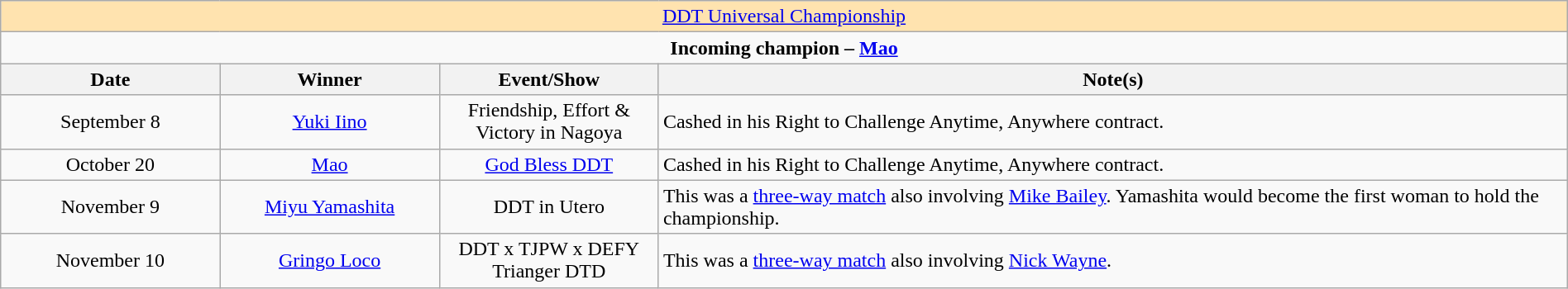<table class="wikitable" style="text-align:center; width:100%;">
<tr style="background:#ffe3af;">
<td colspan="4" style="text-align: center;"><a href='#'>DDT Universal Championship</a></td>
</tr>
<tr>
<td colspan="4" style="text-align: center;"><strong>Incoming champion – <a href='#'>Mao</a></strong></td>
</tr>
<tr>
<th width=14%>Date</th>
<th width=14%>Winner</th>
<th width=14%>Event/Show</th>
<th width=58%>Note(s)</th>
</tr>
<tr>
<td>September 8</td>
<td><a href='#'>Yuki Iino</a></td>
<td>Friendship, Effort & Victory in Nagoya</td>
<td align=left>Cashed in his Right to Challenge Anytime, Anywhere contract.</td>
</tr>
<tr>
<td>October 20</td>
<td><a href='#'>Mao</a></td>
<td><a href='#'>God Bless DDT</a></td>
<td align=left>Cashed in his Right to Challenge Anytime, Anywhere contract.</td>
</tr>
<tr>
<td>November 9</td>
<td><a href='#'>Miyu Yamashita</a></td>
<td>DDT in Utero</td>
<td align=left>This was a <a href='#'>three-way match</a> also involving <a href='#'>Mike Bailey</a>. Yamashita would become the first woman to hold the championship.</td>
</tr>
<tr>
<td>November 10</td>
<td><a href='#'>Gringo Loco</a></td>
<td>DDT x TJPW x DEFY Trianger DTD</td>
<td align=left>This was a <a href='#'>three-way match</a> also involving <a href='#'>Nick Wayne</a>.</td>
</tr>
</table>
